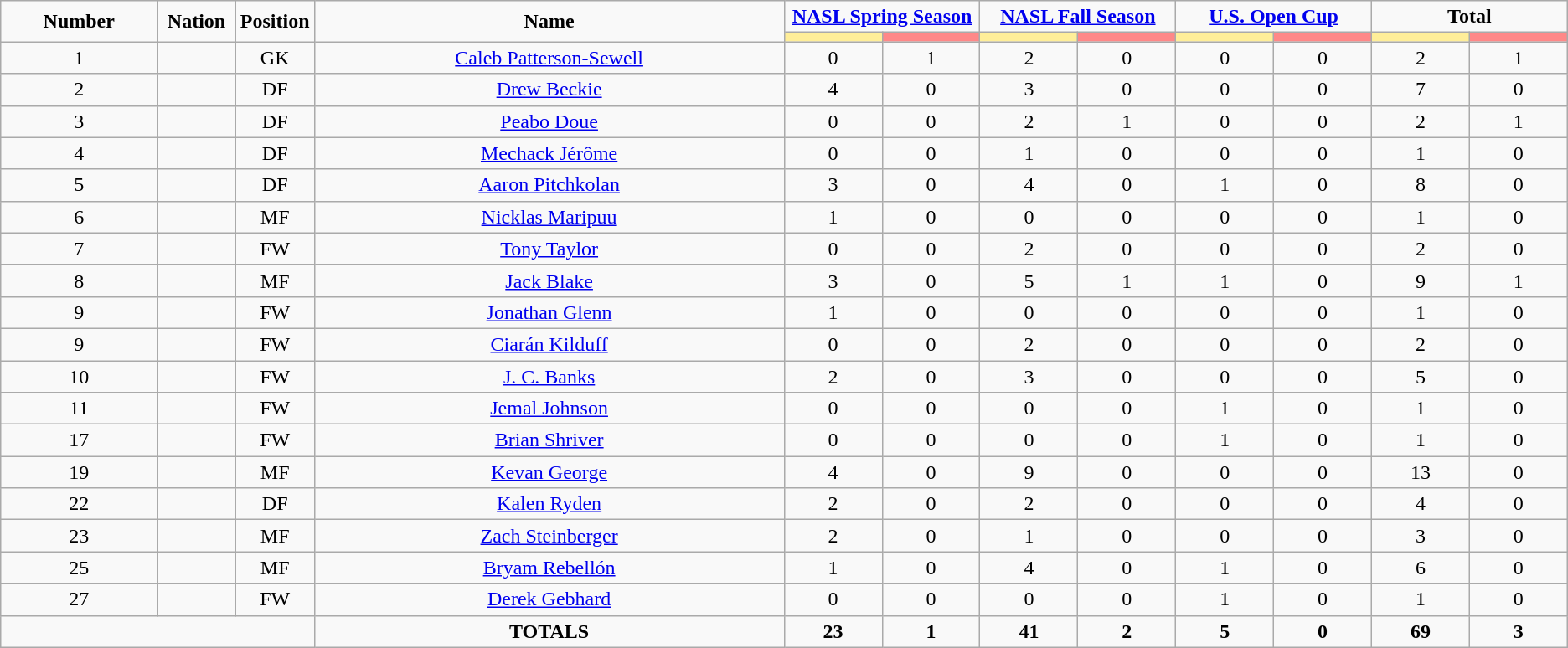<table class="wikitable" style="font-size: 100%; text-align: center;">
<tr>
<td rowspan="2" width="10%" align="center"><strong>Number</strong></td>
<td rowspan="2" width="5%" align="center"><strong>Nation</strong></td>
<td rowspan="2" width="5%" align="center"><strong>Position</strong></td>
<td rowspan="2" width="30%" align="center"><strong>Name</strong></td>
<td colspan="2" align="center"><strong><a href='#'>NASL Spring Season</a></strong></td>
<td colspan="2" align="center"><strong><a href='#'>NASL Fall Season</a></strong></td>
<td colspan="2" align="center"><strong><a href='#'>U.S. Open Cup</a></strong></td>
<td colspan="2" align="center"><strong>Total</strong></td>
</tr>
<tr>
<th width=60 style="background: #FFEE99"></th>
<th width=60 style="background: #FF8888"></th>
<th width=60 style="background: #FFEE99"></th>
<th width=60 style="background: #FF8888"></th>
<th width=60 style="background: #FFEE99"></th>
<th width=60 style="background: #FF8888"></th>
<th width=60 style="background: #FFEE99"></th>
<th width=60 style="background: #FF8888"></th>
</tr>
<tr>
<td>1</td>
<td></td>
<td>GK</td>
<td><a href='#'>Caleb Patterson-Sewell</a></td>
<td>0</td>
<td>1</td>
<td>2</td>
<td>0</td>
<td>0</td>
<td>0</td>
<td>2</td>
<td>1</td>
</tr>
<tr>
<td>2</td>
<td></td>
<td>DF</td>
<td><a href='#'>Drew Beckie</a></td>
<td>4</td>
<td>0</td>
<td>3</td>
<td>0</td>
<td>0</td>
<td>0</td>
<td>7</td>
<td>0</td>
</tr>
<tr>
<td>3</td>
<td></td>
<td>DF</td>
<td><a href='#'>Peabo Doue</a></td>
<td>0</td>
<td>0</td>
<td>2</td>
<td>1</td>
<td>0</td>
<td>0</td>
<td>2</td>
<td>1</td>
</tr>
<tr>
<td>4</td>
<td></td>
<td>DF</td>
<td><a href='#'>Mechack Jérôme</a></td>
<td>0</td>
<td>0</td>
<td>1</td>
<td>0</td>
<td>0</td>
<td>0</td>
<td>1</td>
<td>0</td>
</tr>
<tr>
<td>5</td>
<td></td>
<td>DF</td>
<td><a href='#'>Aaron Pitchkolan</a></td>
<td>3</td>
<td>0</td>
<td>4</td>
<td>0</td>
<td>1</td>
<td>0</td>
<td>8</td>
<td>0</td>
</tr>
<tr>
<td>6</td>
<td></td>
<td>MF</td>
<td><a href='#'>Nicklas Maripuu</a></td>
<td>1</td>
<td>0</td>
<td>0</td>
<td>0</td>
<td>0</td>
<td>0</td>
<td>1</td>
<td>0</td>
</tr>
<tr>
<td>7</td>
<td></td>
<td>FW</td>
<td><a href='#'>Tony Taylor</a></td>
<td>0</td>
<td>0</td>
<td>2</td>
<td>0</td>
<td>0</td>
<td>0</td>
<td>2</td>
<td>0</td>
</tr>
<tr>
<td>8</td>
<td></td>
<td>MF</td>
<td><a href='#'>Jack Blake</a></td>
<td>3</td>
<td>0</td>
<td>5</td>
<td>1</td>
<td>1</td>
<td>0</td>
<td>9</td>
<td>1</td>
</tr>
<tr>
<td>9</td>
<td></td>
<td>FW</td>
<td><a href='#'>Jonathan Glenn</a></td>
<td>1</td>
<td>0</td>
<td>0</td>
<td>0</td>
<td>0</td>
<td>0</td>
<td>1</td>
<td>0</td>
</tr>
<tr>
<td>9</td>
<td></td>
<td>FW</td>
<td><a href='#'>Ciarán Kilduff</a></td>
<td>0</td>
<td>0</td>
<td>2</td>
<td>0</td>
<td>0</td>
<td>0</td>
<td>2</td>
<td>0</td>
</tr>
<tr>
<td>10</td>
<td></td>
<td>FW</td>
<td><a href='#'>J. C. Banks</a></td>
<td>2</td>
<td>0</td>
<td>3</td>
<td>0</td>
<td>0</td>
<td>0</td>
<td>5</td>
<td>0</td>
</tr>
<tr>
<td>11</td>
<td></td>
<td>FW</td>
<td><a href='#'>Jemal Johnson</a></td>
<td>0</td>
<td>0</td>
<td>0</td>
<td>0</td>
<td>1</td>
<td>0</td>
<td>1</td>
<td>0</td>
</tr>
<tr>
<td>17</td>
<td></td>
<td>FW</td>
<td><a href='#'>Brian Shriver</a></td>
<td>0</td>
<td>0</td>
<td>0</td>
<td>0</td>
<td>1</td>
<td>0</td>
<td>1</td>
<td>0</td>
</tr>
<tr>
<td>19</td>
<td></td>
<td>MF</td>
<td><a href='#'>Kevan George</a></td>
<td>4</td>
<td>0</td>
<td>9</td>
<td>0</td>
<td>0</td>
<td>0</td>
<td>13</td>
<td>0</td>
</tr>
<tr>
<td>22</td>
<td></td>
<td>DF</td>
<td><a href='#'>Kalen Ryden</a></td>
<td>2</td>
<td>0</td>
<td>2</td>
<td>0</td>
<td>0</td>
<td>0</td>
<td>4</td>
<td>0</td>
</tr>
<tr>
<td>23</td>
<td></td>
<td>MF</td>
<td><a href='#'>Zach Steinberger</a></td>
<td>2</td>
<td>0</td>
<td>1</td>
<td>0</td>
<td>0</td>
<td>0</td>
<td>3</td>
<td>0</td>
</tr>
<tr>
<td>25</td>
<td></td>
<td>MF</td>
<td><a href='#'>Bryam Rebellón</a></td>
<td>1</td>
<td>0</td>
<td>4</td>
<td>0</td>
<td>1</td>
<td>0</td>
<td>6</td>
<td>0</td>
</tr>
<tr>
<td>27</td>
<td></td>
<td>FW</td>
<td><a href='#'>Derek Gebhard</a></td>
<td>0</td>
<td>0</td>
<td>0</td>
<td>0</td>
<td>1</td>
<td>0</td>
<td>1</td>
<td>0</td>
</tr>
<tr>
<td colspan="3"></td>
<td><strong>TOTALS</strong></td>
<td><strong>23</strong></td>
<td><strong>1</strong></td>
<td><strong>41</strong></td>
<td><strong>2</strong></td>
<td><strong>5</strong></td>
<td><strong>0</strong></td>
<td><strong>69</strong></td>
<td><strong>3</strong></td>
</tr>
</table>
